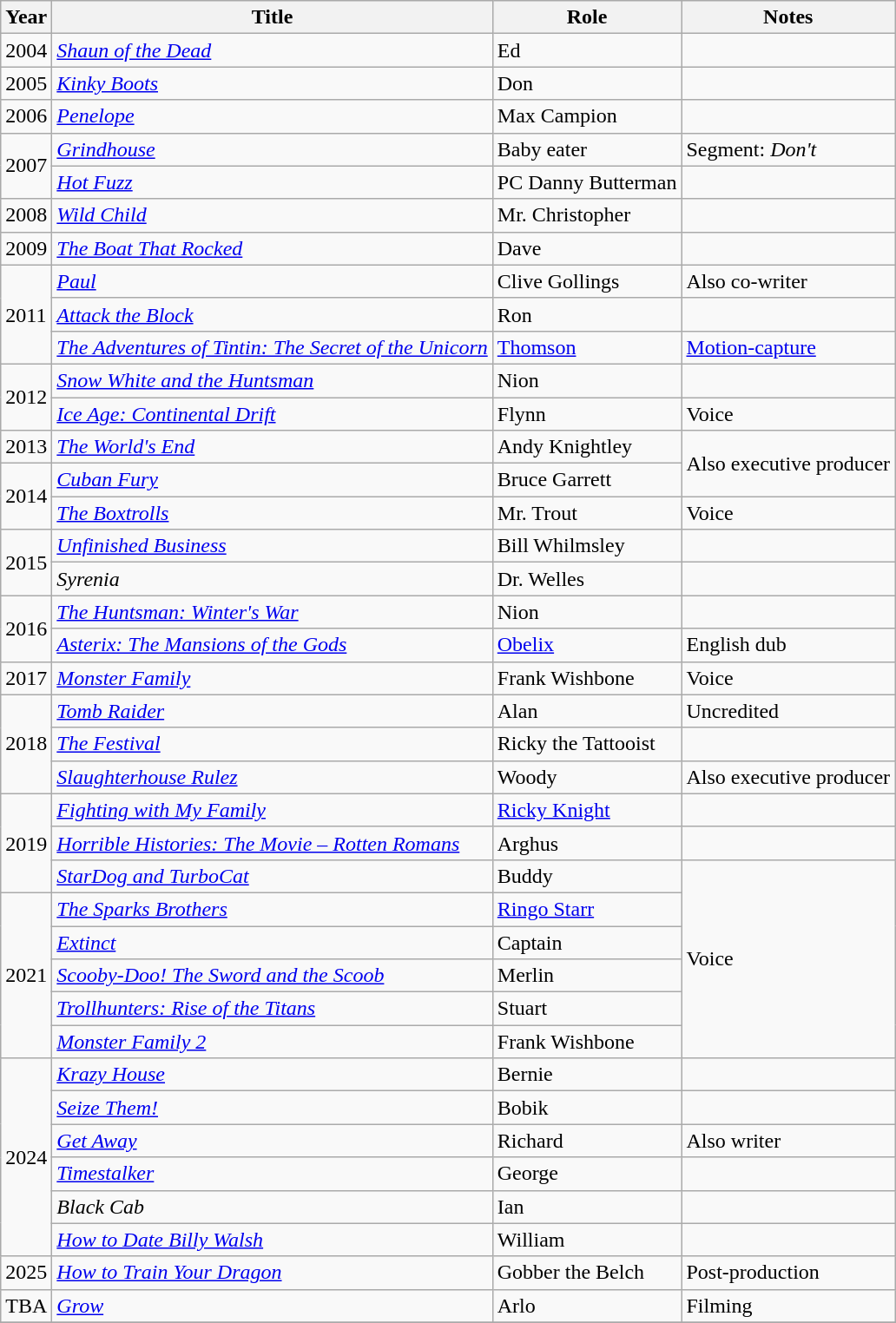<table class="wikitable sortable">
<tr>
<th>Year</th>
<th>Title</th>
<th>Role</th>
<th>Notes</th>
</tr>
<tr>
<td>2004</td>
<td><em><a href='#'>Shaun of the Dead</a></em></td>
<td>Ed</td>
<td></td>
</tr>
<tr>
<td>2005</td>
<td><em><a href='#'>Kinky Boots</a></em></td>
<td>Don</td>
<td></td>
</tr>
<tr>
<td>2006</td>
<td><em><a href='#'>Penelope</a></em></td>
<td>Max Campion</td>
<td></td>
</tr>
<tr>
<td rowspan="2">2007</td>
<td><em><a href='#'>Grindhouse</a></em></td>
<td>Baby eater</td>
<td>Segment: <em>Don't</em></td>
</tr>
<tr>
<td><em><a href='#'>Hot Fuzz</a></em></td>
<td>PC Danny Butterman</td>
<td></td>
</tr>
<tr>
<td>2008</td>
<td><em><a href='#'>Wild Child</a></em></td>
<td>Mr. Christopher</td>
<td></td>
</tr>
<tr>
<td>2009</td>
<td><em><a href='#'>The Boat That Rocked</a></em></td>
<td>Dave</td>
<td></td>
</tr>
<tr>
<td rowspan="3">2011</td>
<td><em><a href='#'>Paul</a></em></td>
<td>Clive Gollings</td>
<td>Also co-writer</td>
</tr>
<tr>
<td><em><a href='#'>Attack the Block</a></em></td>
<td>Ron</td>
<td></td>
</tr>
<tr>
<td><em><a href='#'>The Adventures of Tintin: The Secret of the Unicorn</a></em></td>
<td><a href='#'>Thomson</a></td>
<td><a href='#'>Motion-capture</a></td>
</tr>
<tr>
<td rowspan="2">2012</td>
<td><em><a href='#'>Snow White and the Huntsman</a></em></td>
<td>Nion</td>
<td></td>
</tr>
<tr>
<td><em><a href='#'>Ice Age: Continental Drift</a></em></td>
<td>Flynn</td>
<td>Voice</td>
</tr>
<tr>
<td>2013</td>
<td><em><a href='#'>The World's End</a></em></td>
<td>Andy Knightley</td>
<td rowspan="2">Also executive producer</td>
</tr>
<tr>
<td rowspan="2">2014</td>
<td><em><a href='#'>Cuban Fury</a></em></td>
<td>Bruce Garrett</td>
</tr>
<tr>
<td><em><a href='#'>The Boxtrolls</a></em></td>
<td>Mr. Trout</td>
<td>Voice</td>
</tr>
<tr>
<td rowspan="2">2015</td>
<td><em><a href='#'>Unfinished Business</a></em></td>
<td>Bill Whilmsley</td>
<td></td>
</tr>
<tr>
<td><em>Syrenia</em></td>
<td>Dr. Welles</td>
<td></td>
</tr>
<tr>
<td rowspan="2">2016</td>
<td><em><a href='#'>The Huntsman: Winter's War</a></em></td>
<td>Nion</td>
<td></td>
</tr>
<tr>
<td><em><a href='#'>Asterix: The Mansions of the Gods</a></em></td>
<td><a href='#'>Obelix</a></td>
<td>English dub</td>
</tr>
<tr>
<td>2017</td>
<td><em><a href='#'>Monster Family</a></em></td>
<td>Frank Wishbone</td>
<td>Voice</td>
</tr>
<tr>
<td rowspan="3">2018</td>
<td><em><a href='#'>Tomb Raider</a></em></td>
<td>Alan</td>
<td>Uncredited</td>
</tr>
<tr>
<td><em><a href='#'>The Festival</a></em></td>
<td>Ricky the Tattooist</td>
<td></td>
</tr>
<tr>
<td><em><a href='#'>Slaughterhouse Rulez</a></em></td>
<td>Woody</td>
<td>Also executive producer</td>
</tr>
<tr>
<td rowspan="3">2019</td>
<td><em><a href='#'>Fighting with My Family</a></em></td>
<td><a href='#'>Ricky Knight</a></td>
<td></td>
</tr>
<tr>
<td><em><a href='#'>Horrible Histories: The Movie – Rotten Romans</a></em></td>
<td>Arghus</td>
<td></td>
</tr>
<tr>
<td><em><a href='#'>StarDog and TurboCat</a></em></td>
<td>Buddy</td>
<td rowspan="6">Voice</td>
</tr>
<tr>
<td rowspan="5">2021</td>
<td><em><a href='#'>The Sparks Brothers</a></em></td>
<td><a href='#'>Ringo Starr</a></td>
</tr>
<tr>
<td><em><a href='#'>Extinct</a></em></td>
<td>Captain</td>
</tr>
<tr>
<td><em><a href='#'>Scooby-Doo! The Sword and the Scoob</a></em></td>
<td>Merlin</td>
</tr>
<tr>
<td><em><a href='#'>Trollhunters: Rise of the Titans</a></em></td>
<td>Stuart</td>
</tr>
<tr>
<td><em><a href='#'>Monster Family 2</a></em></td>
<td>Frank Wishbone</td>
</tr>
<tr>
<td rowspan="6">2024</td>
<td><em><a href='#'>Krazy House</a></em></td>
<td>Bernie</td>
<td></td>
</tr>
<tr>
<td><em><a href='#'>Seize Them!</a></em></td>
<td>Bobik</td>
<td></td>
</tr>
<tr>
<td><em><a href='#'>Get Away</a></em></td>
<td>Richard</td>
<td>Also writer</td>
</tr>
<tr>
<td><em><a href='#'>Timestalker</a></em></td>
<td>George</td>
<td></td>
</tr>
<tr>
<td><em>Black Cab</em></td>
<td>Ian</td>
<td></td>
</tr>
<tr>
<td><em><a href='#'>How to Date Billy Walsh</a></em></td>
<td>William</td>
<td></td>
</tr>
<tr>
<td>2025</td>
<td><em><a href='#'>How to Train Your Dragon</a></em></td>
<td>Gobber the Belch</td>
<td>Post-production</td>
</tr>
<tr>
<td>TBA</td>
<td><em><a href='#'>Grow</a></em></td>
<td>Arlo</td>
<td>Filming</td>
</tr>
<tr>
</tr>
</table>
